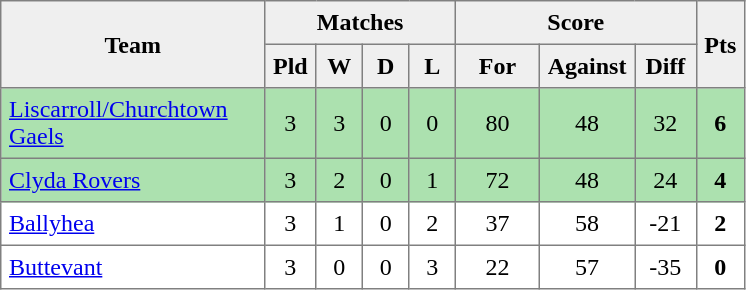<table style=border-collapse:collapse border=1 cellspacing=0 cellpadding=5>
<tr align=center bgcolor=#efefef>
<th rowspan=2 width=165>Team</th>
<th colspan=4>Matches</th>
<th colspan=3>Score</th>
<th rowspan=2width=20>Pts</th>
</tr>
<tr align=center bgcolor=#efefef>
<th width=20>Pld</th>
<th width=20>W</th>
<th width=20>D</th>
<th width=20>L</th>
<th width=45>For</th>
<th width=45>Against</th>
<th width=30>Diff</th>
</tr>
<tr align=center style="background:#ACE1AF;">
<td style="text-align:left;"><a href='#'>Liscarroll/Churchtown Gaels</a></td>
<td>3</td>
<td>3</td>
<td>0</td>
<td>0</td>
<td>80</td>
<td>48</td>
<td>32</td>
<td><strong>6</strong></td>
</tr>
<tr align=center style="background:#ACE1AF;">
<td style="text-align:left;"><a href='#'>Clyda Rovers</a></td>
<td>3</td>
<td>2</td>
<td>0</td>
<td>1</td>
<td>72</td>
<td>48</td>
<td>24</td>
<td><strong>4</strong></td>
</tr>
<tr align=center>
<td style="text-align:left;"><a href='#'>Ballyhea</a></td>
<td>3</td>
<td>1</td>
<td>0</td>
<td>2</td>
<td>37</td>
<td>58</td>
<td>-21</td>
<td><strong>2</strong></td>
</tr>
<tr align=center>
<td style="text-align:left;"><a href='#'>Buttevant</a></td>
<td>3</td>
<td>0</td>
<td>0</td>
<td>3</td>
<td>22</td>
<td>57</td>
<td>-35</td>
<td><strong>0</strong></td>
</tr>
</table>
